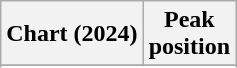<table class="wikitable sortable plainrowheaders" style="text-align:center">
<tr>
<th scope="col">Chart (2024)</th>
<th scope="col">Peak<br>position</th>
</tr>
<tr>
</tr>
<tr>
</tr>
</table>
